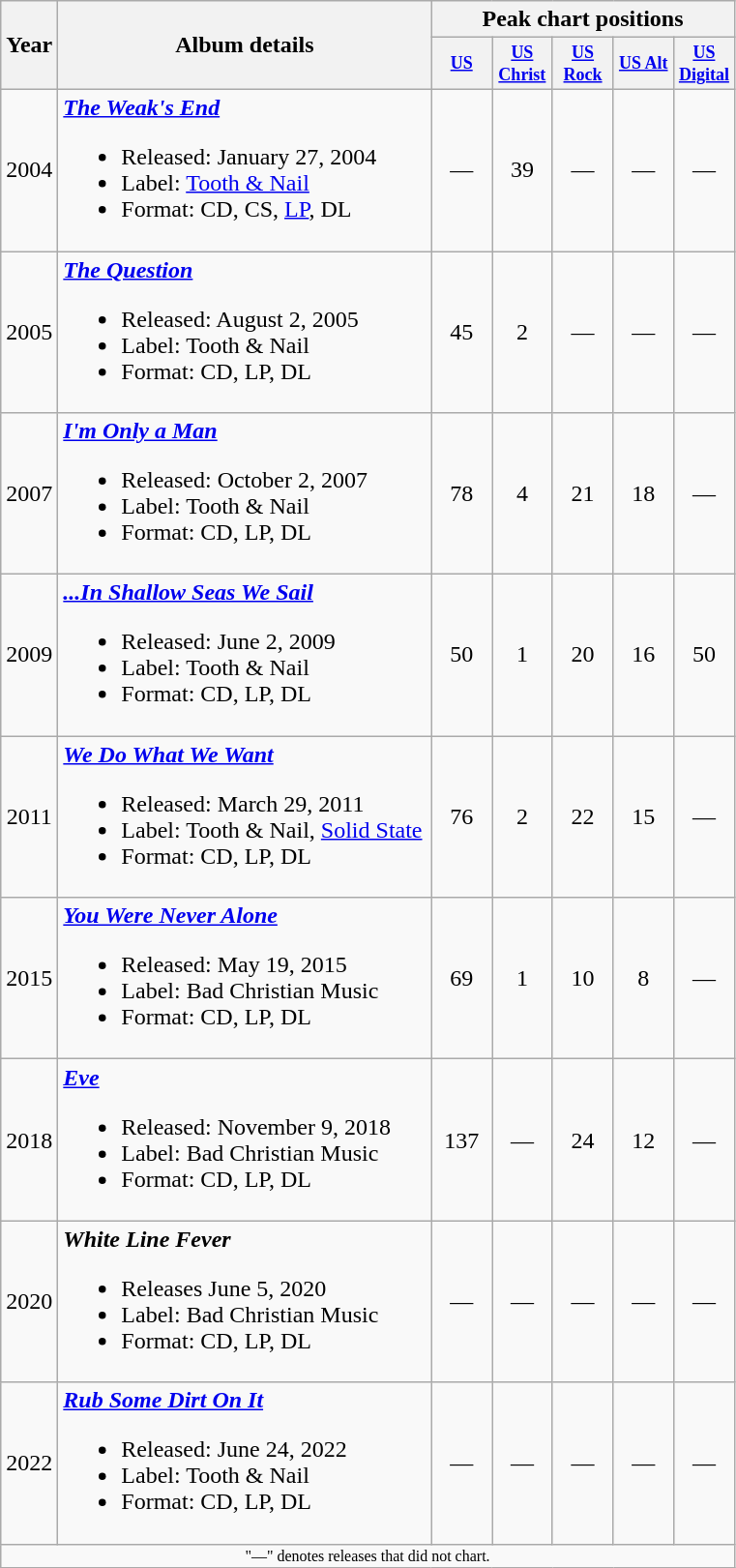<table class="wikitable">
<tr>
<th rowspan="2">Year</th>
<th rowspan="2" style="width:250px;">Album details</th>
<th colspan="5">Peak chart positions</th>
</tr>
<tr>
<th style="width:3em;font-size:75%"><a href='#'>US</a><br></th>
<th style="width:3em;font-size:75%"><a href='#'>US Christ</a><br></th>
<th style="width:3em;font-size:75%"><a href='#'>US Rock</a><br></th>
<th style="width:3em;font-size:75%"><a href='#'>US Alt</a><br></th>
<th style="width:3em;font-size:75%"><a href='#'>US Digital</a><br></th>
</tr>
<tr>
<td style="text-align:center;">2004</td>
<td><strong><em><a href='#'>The Weak's End</a></em></strong><br><ul><li>Released: January 27, 2004</li><li>Label: <a href='#'>Tooth & Nail</a></li><li>Format: CD, CS, <a href='#'>LP</a>, DL</li></ul></td>
<td style="text-align:center;">—</td>
<td style="text-align:center;">39</td>
<td style="text-align:center;">—</td>
<td style="text-align:center;">—</td>
<td style="text-align:center;">—</td>
</tr>
<tr>
<td style="text-align:center;">2005</td>
<td><strong><em><a href='#'>The Question</a></em></strong><br><ul><li>Released: August 2, 2005</li><li>Label: Tooth & Nail</li><li>Format: CD, LP, DL</li></ul></td>
<td style="text-align:center;">45</td>
<td style="text-align:center;">2</td>
<td style="text-align:center;">—</td>
<td style="text-align:center;">—</td>
<td style="text-align:center;">—</td>
</tr>
<tr>
<td style="text-align:center;">2007</td>
<td><strong><em><a href='#'>I'm Only a Man</a></em></strong><br><ul><li>Released: October 2, 2007</li><li>Label: Tooth & Nail</li><li>Format: CD, LP, DL</li></ul></td>
<td style="text-align:center;">78</td>
<td style="text-align:center;">4</td>
<td style="text-align:center;">21</td>
<td style="text-align:center;">18</td>
<td style="text-align:center;">—</td>
</tr>
<tr>
<td style="text-align:center;">2009</td>
<td><strong><em><a href='#'>...In Shallow Seas We Sail</a></em></strong><br><ul><li>Released: June 2, 2009</li><li>Label: Tooth & Nail</li><li>Format: CD, LP, DL</li></ul></td>
<td style="text-align:center;">50</td>
<td style="text-align:center;">1</td>
<td style="text-align:center;">20</td>
<td style="text-align:center;">16</td>
<td style="text-align:center;">50</td>
</tr>
<tr>
<td style="text-align:center;">2011</td>
<td><strong><em><a href='#'>We Do What We Want</a></em></strong><br><ul><li>Released: March 29, 2011</li><li>Label: Tooth & Nail, <a href='#'>Solid State</a></li><li>Format: CD, LP, DL</li></ul></td>
<td style="text-align:center;">76</td>
<td style="text-align:center;">2</td>
<td style="text-align:center;">22</td>
<td style="text-align:center;">15</td>
<td style="text-align:center;">—</td>
</tr>
<tr>
<td style="text-align:center;">2015</td>
<td><strong><em><a href='#'>You Were Never Alone</a></em></strong><br><ul><li>Released: May 19, 2015</li><li>Label: Bad Christian Music</li><li>Format: CD, LP, DL</li></ul></td>
<td style="text-align:center;">69</td>
<td style="text-align:center;">1</td>
<td style="text-align:center;">10</td>
<td style="text-align:center;">8</td>
<td style="text-align:center;">—</td>
</tr>
<tr>
<td style="text-align:center;">2018</td>
<td><strong><em><a href='#'>Eve</a></em></strong><br><ul><li>Released: November 9, 2018</li><li>Label: Bad Christian Music</li><li>Format: CD, LP, DL</li></ul></td>
<td style="text-align:center;">137</td>
<td style="text-align:center;">—</td>
<td style="text-align:center;">24</td>
<td style="text-align:center;">12</td>
<td style="text-align:center;">—</td>
</tr>
<tr>
<td>2020</td>
<td><strong><em>White Line Fever</em></strong><br><ul><li>Releases June 5, 2020</li><li>Label: Bad Christian Music</li><li>Format: CD, LP, DL</li></ul></td>
<td style="text-align:center;">—</td>
<td style="text-align:center;">—</td>
<td style="text-align:center;">—</td>
<td style="text-align:center;">—</td>
<td style="text-align:center;">—</td>
</tr>
<tr>
<td>2022</td>
<td><strong><em><a href='#'>Rub Some Dirt On It</a></em></strong><br><ul><li>Released: June 24, 2022</li><li>Label: Tooth & Nail</li><li>Format: CD, LP, DL</li></ul></td>
<td style="text-align:center;">—</td>
<td style="text-align:center;">—</td>
<td style="text-align:center;">—</td>
<td style="text-align:center;">—</td>
<td style="text-align:center;">—</td>
</tr>
<tr>
<td colspan="7" style="text-align:center; font-size:8pt;">"—" denotes releases that did not chart.</td>
</tr>
</table>
